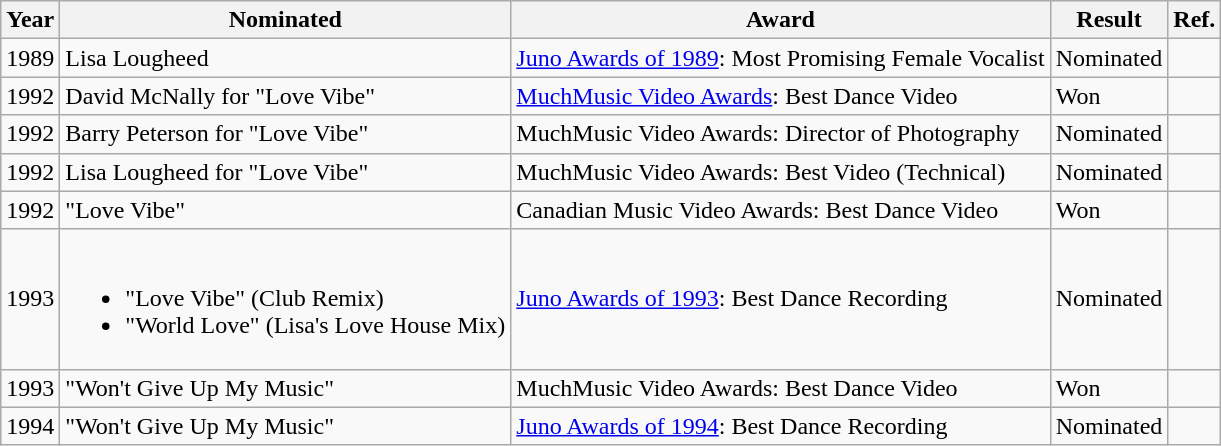<table class="wikitable">
<tr>
<th>Year</th>
<th>Nominated</th>
<th>Award</th>
<th>Result</th>
<th>Ref.</th>
</tr>
<tr>
<td>1989</td>
<td>Lisa Lougheed</td>
<td><a href='#'>Juno Awards of 1989</a>: Most Promising Female Vocalist</td>
<td>Nominated</td>
<td></td>
</tr>
<tr>
<td>1992</td>
<td>David McNally for "Love Vibe"</td>
<td><a href='#'>MuchMusic Video Awards</a>: Best Dance Video</td>
<td>Won</td>
<td></td>
</tr>
<tr>
<td>1992</td>
<td>Barry Peterson for "Love Vibe"</td>
<td>MuchMusic Video Awards: Director of Photography</td>
<td>Nominated</td>
<td></td>
</tr>
<tr>
<td>1992</td>
<td>Lisa Lougheed for "Love Vibe"</td>
<td>MuchMusic Video Awards: Best Video (Technical)</td>
<td>Nominated</td>
<td></td>
</tr>
<tr>
<td>1992</td>
<td>"Love Vibe"</td>
<td>Canadian Music Video Awards: Best Dance Video</td>
<td>Won</td>
<td></td>
</tr>
<tr>
<td>1993</td>
<td><br><ul><li>"Love Vibe" (Club Remix)</li><li>"World Love" (Lisa's Love House Mix)</li></ul></td>
<td><a href='#'>Juno Awards of 1993</a>: Best Dance Recording</td>
<td>Nominated</td>
<td></td>
</tr>
<tr>
<td>1993</td>
<td>"Won't Give Up My Music"</td>
<td>MuchMusic Video Awards: Best Dance Video</td>
<td>Won</td>
<td></td>
</tr>
<tr>
<td>1994</td>
<td>"Won't Give Up My Music"</td>
<td><a href='#'>Juno Awards of 1994</a>: Best Dance Recording</td>
<td>Nominated</td>
<td></td>
</tr>
</table>
